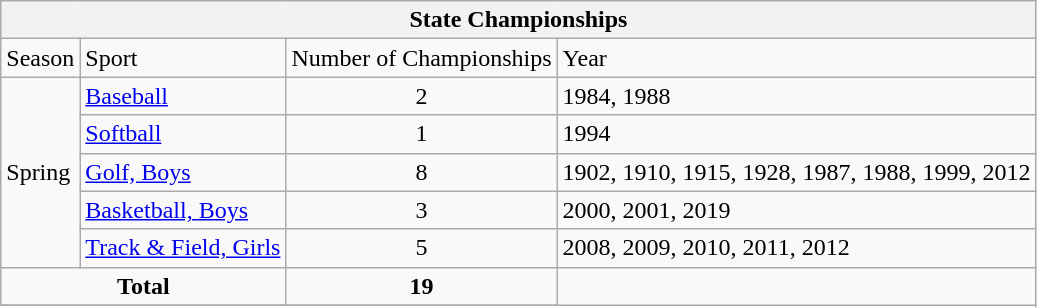<table class="wikitable">
<tr>
<th colspan="4">State Championships</th>
</tr>
<tr>
<td>Season</td>
<td>Sport</td>
<td>Number of Championships</td>
<td>Year</td>
</tr>
<tr>
<td rowspan="5">Spring</td>
<td><a href='#'>Baseball</a></td>
<td align="center">2</td>
<td>1984, 1988</td>
</tr>
<tr>
<td><a href='#'>Softball</a></td>
<td align="center">1</td>
<td>1994</td>
</tr>
<tr>
<td><a href='#'>Golf, Boys</a></td>
<td align="center">8</td>
<td>1902, 1910, 1915, 1928, 1987, 1988, 1999, 2012</td>
</tr>
<tr>
<td><a href='#'>Basketball, Boys</a></td>
<td align="center">3</td>
<td>2000, 2001, 2019</td>
</tr>
<tr>
<td><a href='#'>Track & Field, Girls</a></td>
<td align="center">5</td>
<td>2008, 2009, 2010, 2011, 2012</td>
</tr>
<tr>
<td align="center" colspan="2"><strong>Total</strong></td>
<td align="center"><strong>19</strong></td>
</tr>
<tr>
</tr>
</table>
